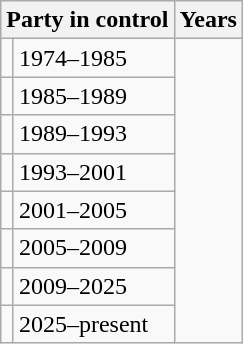<table class="wikitable">
<tr>
<th colspan="2">Party in control</th>
<th>Years</th>
</tr>
<tr>
<td></td>
<td>1974–1985</td>
</tr>
<tr>
<td></td>
<td>1985–1989</td>
</tr>
<tr>
<td></td>
<td>1989–1993</td>
</tr>
<tr>
<td></td>
<td>1993–2001</td>
</tr>
<tr>
<td></td>
<td>2001–2005</td>
</tr>
<tr>
<td></td>
<td>2005–2009</td>
</tr>
<tr>
<td></td>
<td>2009–2025</td>
</tr>
<tr>
<td></td>
<td>2025–present</td>
</tr>
</table>
